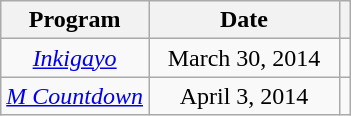<table class="wikitable sortable" style="text-align:center">
<tr>
<th>Program</th>
<th width="120">Date</th>
<th class="unsortable"></th>
</tr>
<tr>
<td><em><a href='#'>Inkigayo</a></em></td>
<td>March 30, 2014</td>
<td></td>
</tr>
<tr>
<td><em><a href='#'>M Countdown</a></em></td>
<td>April 3, 2014</td>
<td></td>
</tr>
</table>
